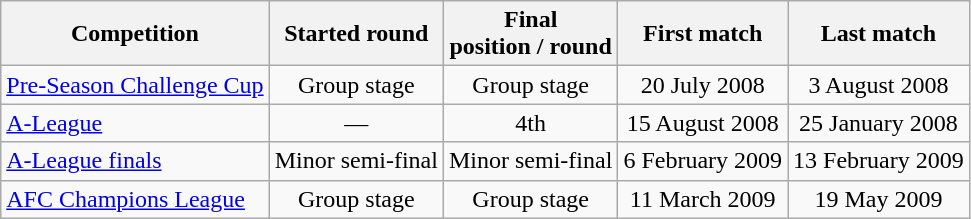<table class="wikitable">
<tr>
<th>Competition</th>
<th>Started round</th>
<th>Final <br>position / round</th>
<th>First match</th>
<th>Last match</th>
</tr>
<tr style="text-align: center">
<td align=left><a href='#'>Pre-Season Challenge Cup</a></td>
<td>Group stage</td>
<td>Group stage</td>
<td>20 July 2008</td>
<td>3 August 2008</td>
</tr>
<tr style="text-align: center">
<td align=left><a href='#'>A-League</a></td>
<td>—</td>
<td>4th</td>
<td>15 August 2008</td>
<td>25 January 2008</td>
</tr>
<tr style="text-align: center">
<td align=left><a href='#'>A-League finals</a></td>
<td>Minor semi-final</td>
<td>Minor semi-final</td>
<td>6 February 2009</td>
<td>13 February 2009</td>
</tr>
<tr style="text-align: center">
<td align=left><a href='#'>AFC Champions League</a></td>
<td>Group stage</td>
<td>Group stage</td>
<td>11 March 2009</td>
<td>19 May 2009</td>
</tr>
</table>
